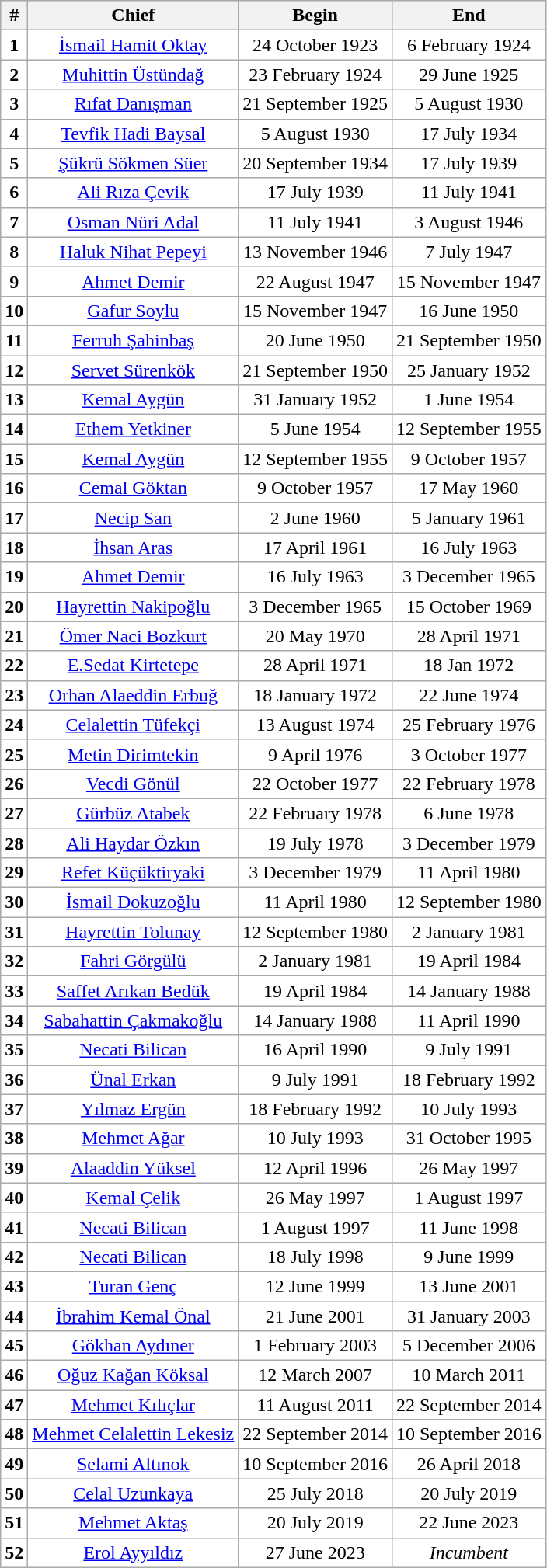<table class="wikitable" style="text-align:center">
<tr style="background:#cccccc">
<th>#</th>
<th colspan=1>Chief</th>
<th>Begin</th>
<th>End</th>
</tr>
<tr style="background:#ffffff">
<td rowspan=1><strong>1</strong></td>
<td rowspan=1><a href='#'>İsmail Hamit Oktay</a></td>
<td rowspan=1>24 October 1923</td>
<td rowspan=1>6 February 1924</td>
</tr>
<tr style="background:#ffffff">
<td rowspan=1><strong>2</strong></td>
<td rowspan=1><a href='#'>Muhittin Üstündağ</a></td>
<td rowspan=1>23 February 1924</td>
<td rowspan=1>29 June 1925</td>
</tr>
<tr style="background:#ffffff">
<td rowspan=1><strong>3</strong></td>
<td rowspan=1><a href='#'>Rıfat Danışman</a></td>
<td rowspan=1>21 September 1925</td>
<td rowspan=1>5 August 1930</td>
</tr>
<tr style="background:#ffffff">
<td rowspan=1><strong>4</strong></td>
<td rowspan=1><a href='#'>Tevfik Hadi Baysal</a></td>
<td rowspan=1>5 August 1930</td>
<td rowspan=1>17 July 1934</td>
</tr>
<tr style="background:#ffffff">
<td rowspan=1><strong>5</strong></td>
<td rowspan=1><a href='#'>Şükrü Sökmen Süer</a></td>
<td rowspan=1>20 September 1934</td>
<td rowspan=1>17 July 1939</td>
</tr>
<tr style="background:#ffffff">
<td rowspan=1><strong>6</strong></td>
<td rowspan=1><a href='#'>Ali Rıza Çevik</a></td>
<td rowspan=1>17 July 1939</td>
<td rowspan=1>11 July 1941</td>
</tr>
<tr style="background:#ffffff">
<td rowspan=1><strong>7</strong></td>
<td rowspan=1><a href='#'>Osman Nüri Adal</a></td>
<td rowspan=1>11 July 1941</td>
<td rowspan=1>3 August 1946</td>
</tr>
<tr style="background:#ffffff">
<td rowspan=1><strong>8</strong></td>
<td rowspan=1><a href='#'>Haluk Nihat Pepeyi</a></td>
<td rowspan=1>13 November 1946</td>
<td rowspan=1>7 July 1947</td>
</tr>
<tr style="background:#ffffff">
<td rowspan=1><strong>9</strong></td>
<td rowspan=1><a href='#'>Ahmet Demir</a></td>
<td rowspan=1>22 August 1947</td>
<td rowspan=1>15 November 1947</td>
</tr>
<tr style="background:#ffffff">
<td rowspan=1><strong>10</strong></td>
<td rowspan=1><a href='#'>Gafur Soylu</a></td>
<td rowspan=1>15 November 1947</td>
<td rowspan=1>16 June 1950</td>
</tr>
<tr style="background:#ffffff">
<td rowspan=1><strong>11</strong></td>
<td rowspan=1><a href='#'>Ferruh Şahinbaş</a></td>
<td rowspan=1>20 June 1950</td>
<td rowspan=1>21 September 1950</td>
</tr>
<tr style="background:#ffffff">
<td rowspan=1><strong>12</strong></td>
<td rowspan=1><a href='#'>Servet Sürenkök</a></td>
<td rowspan=1>21 September 1950</td>
<td rowspan=1>25 January 1952</td>
</tr>
<tr style="background:#ffffff">
<td rowspan=1><strong>13</strong></td>
<td rowspan=1><a href='#'>Kemal Aygün</a></td>
<td rowspan=1>31 January 1952</td>
<td rowspan=1>1 June 1954</td>
</tr>
<tr style="background:#ffffff">
<td rowspan=1><strong>14</strong></td>
<td rowspan=1><a href='#'>Ethem Yetkiner</a></td>
<td rowspan=1>5 June 1954</td>
<td rowspan=1>12 September 1955</td>
</tr>
<tr style="background:#ffffff">
<td rowspan=1><strong>15</strong></td>
<td rowspan=1><a href='#'>Kemal Aygün</a></td>
<td rowspan=1>12 September 1955</td>
<td rowspan=1>9 October 1957</td>
</tr>
<tr style="background:#ffffff">
<td rowspan=1><strong>16</strong></td>
<td rowspan=1><a href='#'>Cemal Göktan</a></td>
<td rowspan=1>9 October 1957</td>
<td rowspan=1>17 May 1960</td>
</tr>
<tr style="background:#ffffff">
<td rowspan=1><strong>17</strong></td>
<td rowspan=1><a href='#'>Necip San</a></td>
<td rowspan=1>2 June 1960</td>
<td rowspan=1>5 January 1961</td>
</tr>
<tr style="background:#ffffff">
<td rowspan=1><strong>18</strong></td>
<td rowspan=1><a href='#'>İhsan Aras</a></td>
<td rowspan=1>17 April 1961</td>
<td rowspan=1>16 July 1963</td>
</tr>
<tr style="background:#ffffff">
<td rowspan=1><strong>19</strong></td>
<td rowspan=1><a href='#'>Ahmet Demir</a></td>
<td rowspan=1>16 July 1963</td>
<td rowspan=1>3 December 1965</td>
</tr>
<tr style="background:#ffffff">
<td rowspan=1><strong>20</strong></td>
<td rowspan=1><a href='#'>Hayrettin Nakipoğlu</a></td>
<td rowspan=1>3 December 1965</td>
<td rowspan=1>15 October 1969</td>
</tr>
<tr style="background:#ffffff">
<td rowspan=1><strong>21</strong></td>
<td rowspan=1><a href='#'>Ömer Naci Bozkurt</a></td>
<td rowspan=1>20 May 1970</td>
<td rowspan=1>28 April 1971</td>
</tr>
<tr style="background:#ffffff">
<td rowspan=1><strong>22</strong></td>
<td rowspan=1><a href='#'>E.Sedat Kirtetepe</a></td>
<td rowspan=1>28 April 1971</td>
<td rowspan=1>18 Jan 1972</td>
</tr>
<tr style="background:#ffffff">
<td rowspan=1><strong>23</strong></td>
<td rowspan=1><a href='#'>Orhan Alaeddin Erbuğ</a></td>
<td rowspan=1>18 January 1972</td>
<td rowspan=1>22 June 1974</td>
</tr>
<tr style="background:#ffffff">
<td rowspan=1><strong>24</strong></td>
<td rowspan=1><a href='#'>Celalettin Tüfekçi</a></td>
<td rowspan=1>13 August 1974</td>
<td rowspan=1>25 February 1976</td>
</tr>
<tr style="background:#ffffff">
<td rowspan=1><strong>25</strong></td>
<td rowspan=1><a href='#'>Metin Dirimtekin</a></td>
<td rowspan=1>9 April 1976</td>
<td rowspan=1>3 October 1977</td>
</tr>
<tr style="background:#ffffff">
<td rowspan=1><strong>26</strong></td>
<td rowspan=1><a href='#'>Vecdi Gönül</a></td>
<td rowspan=1>22 October 1977</td>
<td rowspan=1>22 February 1978</td>
</tr>
<tr style="background:#ffffff">
<td rowspan=1><strong>27</strong></td>
<td rowspan=1><a href='#'>Gürbüz Atabek</a></td>
<td rowspan=1>22 February 1978</td>
<td rowspan=1>6 June 1978</td>
</tr>
<tr style="background:#ffffff">
<td rowspan=1><strong>28</strong></td>
<td rowspan=1><a href='#'>Ali Haydar Özkın</a></td>
<td rowspan=1>19 July 1978</td>
<td rowspan=1>3 December 1979</td>
</tr>
<tr style="background:#ffffff">
<td rowspan=1><strong>29</strong></td>
<td rowspan=1><a href='#'>Refet Küçüktiryaki</a></td>
<td rowspan=1>3 December 1979</td>
<td rowspan=1>11 April 1980</td>
</tr>
<tr style="background:#ffffff">
<td rowspan=1><strong>30</strong></td>
<td rowspan=1><a href='#'>İsmail Dokuzoğlu</a></td>
<td rowspan=1>11 April 1980</td>
<td rowspan=1>12 September 1980</td>
</tr>
<tr style="background:#ffffff">
<td rowspan=1><strong>31</strong></td>
<td rowspan=1><a href='#'>Hayrettin Tolunay</a></td>
<td rowspan=1>12 September 1980</td>
<td rowspan=1>2 January 1981</td>
</tr>
<tr style="background:#ffffff">
<td rowspan=1><strong>32</strong></td>
<td rowspan=1><a href='#'>Fahri Görgülü</a></td>
<td rowspan=1>2 January 1981</td>
<td rowspan=1>19 April 1984</td>
</tr>
<tr style="background:#ffffff">
<td rowspan=1><strong>33</strong></td>
<td rowspan=1><a href='#'>Saffet Arıkan Bedük</a></td>
<td rowspan=1>19 April 1984</td>
<td rowspan=1>14 January 1988</td>
</tr>
<tr style="background:#ffffff">
<td rowspan=1><strong>34</strong></td>
<td rowspan=1><a href='#'>Sabahattin Çakmakoğlu</a></td>
<td rowspan=1>14 January 1988</td>
<td rowspan=1>11 April 1990</td>
</tr>
<tr style="background:#ffffff">
<td rowspan=1><strong>35</strong></td>
<td rowspan=1><a href='#'>Necati Bilican</a></td>
<td rowspan=1>16 April 1990</td>
<td rowspan=1>9 July 1991</td>
</tr>
<tr style="background:#ffffff">
<td rowspan=1><strong>36</strong></td>
<td rowspan=1><a href='#'>Ünal Erkan</a></td>
<td rowspan=1>9 July 1991</td>
<td rowspan=1>18 February 1992</td>
</tr>
<tr style="background:#ffffff">
<td rowspan=1><strong>37</strong></td>
<td rowspan=1><a href='#'>Yılmaz Ergün</a></td>
<td rowspan=1>18 February 1992</td>
<td rowspan=1>10 July 1993</td>
</tr>
<tr style="background:#ffffff">
<td rowspan=1><strong>38</strong></td>
<td rowspan=1><a href='#'>Mehmet Ağar</a></td>
<td rowspan=1>10 July 1993</td>
<td rowspan=1>31 October 1995</td>
</tr>
<tr style="background:#ffffff">
<td rowspan=1><strong>39</strong></td>
<td rowspan=1><a href='#'>Alaaddin Yüksel</a></td>
<td rowspan=1>12 April 1996</td>
<td rowspan=1>26 May 1997</td>
</tr>
<tr style="background:#ffffff">
<td rowspan=1><strong>40</strong></td>
<td rowspan=1><a href='#'>Kemal Çelik</a></td>
<td rowspan=1>26 May 1997</td>
<td rowspan=1>1 August 1997</td>
</tr>
<tr style="background:#ffffff">
<td rowspan=1><strong>41</strong></td>
<td rowspan=1><a href='#'>Necati Bilican</a></td>
<td rowspan=1>1 August 1997</td>
<td rowspan=1>11 June 1998</td>
</tr>
<tr style="background:#ffffff">
<td rowspan=1><strong>42</strong></td>
<td rowspan=1><a href='#'>Necati Bilican</a></td>
<td rowspan=1>18 July 1998</td>
<td rowspan=1>9 June 1999</td>
</tr>
<tr style="background:#ffffff">
<td rowspan=1><strong>43</strong></td>
<td rowspan=1><a href='#'>Turan Genç</a></td>
<td rowspan=1>12 June 1999</td>
<td rowspan=1>13 June 2001</td>
</tr>
<tr style="background:#ffffff">
<td rowspan=1><strong>44</strong></td>
<td rowspan=1><a href='#'>İbrahim Kemal Önal</a></td>
<td rowspan=1>21 June 2001</td>
<td rowspan=1>31 January 2003</td>
</tr>
<tr style="background:#ffffff">
<td rowspan=1><strong>45</strong></td>
<td rowspan=1><a href='#'>Gökhan Aydıner</a></td>
<td rowspan=1>1 February 2003</td>
<td rowspan=1>5 December 2006</td>
</tr>
<tr style="background:#ffffff">
<td rowspan=1><strong>46</strong></td>
<td rowspan=1><a href='#'>Oğuz Kağan Köksal</a></td>
<td rowspan=1>12 March 2007</td>
<td rowspan=1>10 March 2011</td>
</tr>
<tr style="background:#ffffff">
<td rowspan=1><strong>47</strong></td>
<td rowspan=1><a href='#'>Mehmet Kılıçlar</a></td>
<td rowspan=1>11 August 2011</td>
<td rowspan=1>22 September 2014</td>
</tr>
<tr style="background:#ffffff">
<td rowspan=1><strong>48</strong></td>
<td rowspan=1><a href='#'>Mehmet Celalettin Lekesiz</a></td>
<td rowspan=1>22 September 2014</td>
<td rowspan=1>10 September 2016</td>
</tr>
<tr style="background:#ffffff">
<td rowspan=1><strong>49</strong></td>
<td rowspan=1><a href='#'>Selami Altınok</a></td>
<td rowspan=1>10 September 2016</td>
<td rowspan=1>26 April 2018</td>
</tr>
<tr style="background:#ffffff">
<td rowspan=1><strong>50</strong></td>
<td rowspan=1><a href='#'>Celal Uzunkaya</a></td>
<td rowspan=1>25 July 2018</td>
<td rowspan=1>20 July 2019</td>
</tr>
<tr style="background:#ffffff">
<td rowspan=1><strong>51</strong></td>
<td rowspan=1><a href='#'>Mehmet Aktaş</a></td>
<td rowspan=1>20 July 2019</td>
<td rowspan=1>22 June 2023</td>
</tr>
<tr style="background:#ffffff">
<td rowspan=1><strong>52</strong></td>
<td rowspan=1><a href='#'>Erol Ayyıldız</a></td>
<td rowspan=1>27 June 2023</td>
<td rowspan=1><em>Incumbent</em></td>
</tr>
</table>
